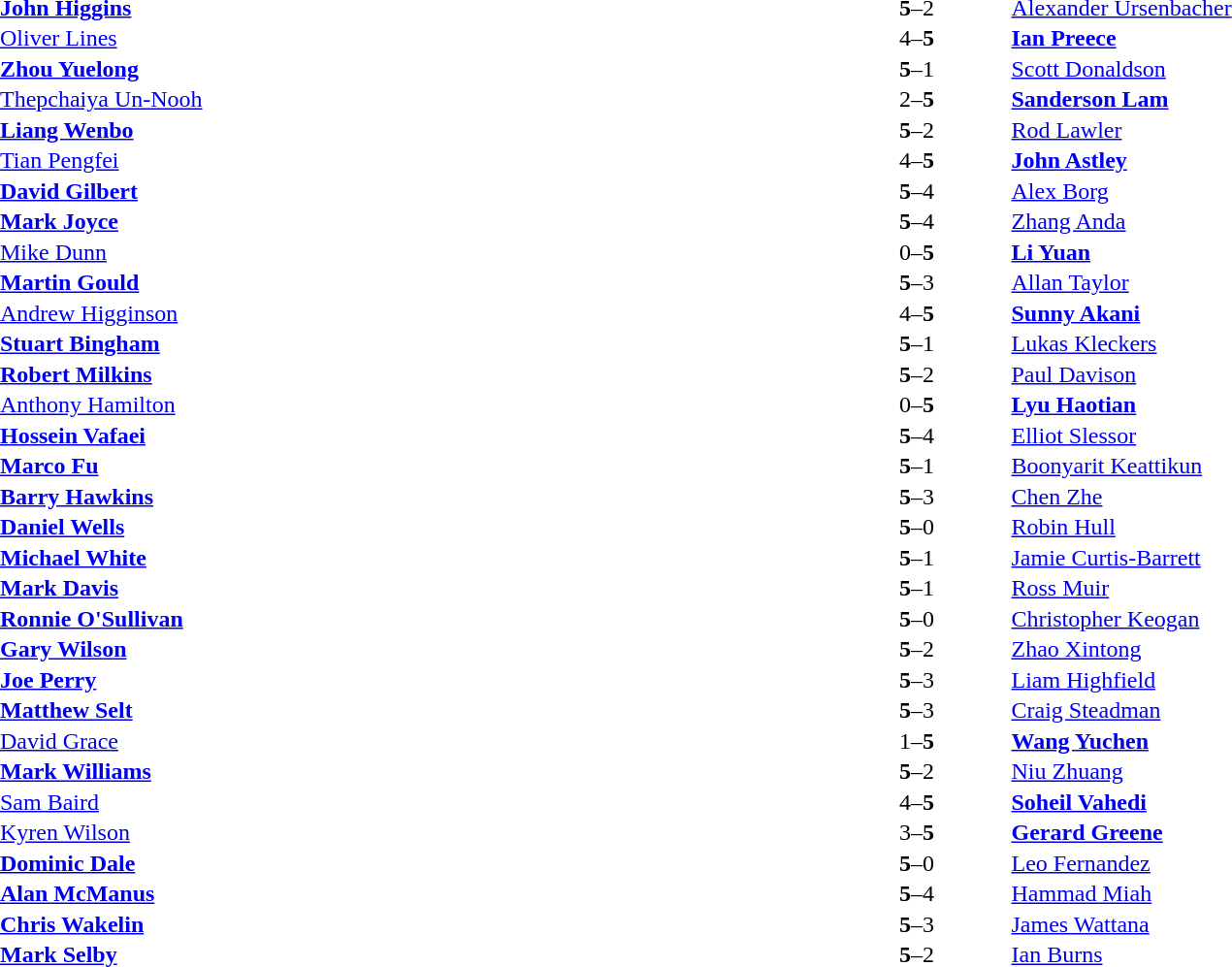<table width="100%" cellspacing="1">
<tr>
<th width=45%></th>
<th width=10%></th>
<th width=45%></th>
</tr>
<tr>
<td> <strong><a href='#'>John Higgins</a></strong></td>
<td align="center"><strong>5</strong>–2</td>
<td> <a href='#'>Alexander Ursenbacher</a></td>
</tr>
<tr>
<td> <a href='#'>Oliver Lines</a></td>
<td align="center">4–<strong>5</strong></td>
<td> <strong><a href='#'>Ian Preece</a></strong></td>
</tr>
<tr>
<td> <strong><a href='#'>Zhou Yuelong</a></strong></td>
<td align="center"><strong>5</strong>–1</td>
<td> <a href='#'>Scott Donaldson</a></td>
</tr>
<tr>
<td> <a href='#'>Thepchaiya Un-Nooh</a></td>
<td align="center">2–<strong>5</strong></td>
<td> <strong><a href='#'>Sanderson Lam</a></strong></td>
</tr>
<tr>
<td> <strong><a href='#'>Liang Wenbo</a></strong></td>
<td align="center"><strong>5</strong>–2</td>
<td> <a href='#'>Rod Lawler</a></td>
</tr>
<tr>
<td> <a href='#'>Tian Pengfei</a></td>
<td align="center">4–<strong>5</strong></td>
<td> <strong><a href='#'>John Astley</a></strong></td>
</tr>
<tr>
<td> <strong><a href='#'>David Gilbert</a></strong></td>
<td align="center"><strong>5</strong>–4</td>
<td> <a href='#'>Alex Borg</a></td>
</tr>
<tr>
<td> <strong><a href='#'>Mark Joyce</a></strong></td>
<td align="center"><strong>5</strong>–4</td>
<td> <a href='#'>Zhang Anda</a></td>
</tr>
<tr>
<td> <a href='#'>Mike Dunn</a></td>
<td align="center">0–<strong>5</strong></td>
<td> <strong><a href='#'>Li Yuan</a></strong></td>
</tr>
<tr>
<td> <strong><a href='#'>Martin Gould</a></strong></td>
<td align="center"><strong>5</strong>–3</td>
<td> <a href='#'>Allan Taylor</a></td>
</tr>
<tr>
<td> <a href='#'>Andrew Higginson</a></td>
<td align="center">4–<strong>5</strong></td>
<td> <strong><a href='#'>Sunny Akani</a></strong></td>
</tr>
<tr>
<td> <strong><a href='#'>Stuart Bingham</a></strong></td>
<td align="center"><strong>5</strong>–1</td>
<td> <a href='#'>Lukas Kleckers</a></td>
</tr>
<tr>
<td> <strong><a href='#'>Robert Milkins</a></strong></td>
<td align="center"><strong>5</strong>–2</td>
<td> <a href='#'>Paul Davison</a></td>
</tr>
<tr>
<td> <a href='#'>Anthony Hamilton</a></td>
<td align="center">0–<strong>5</strong></td>
<td> <strong><a href='#'>Lyu Haotian</a></strong></td>
</tr>
<tr>
<td> <strong><a href='#'>Hossein Vafaei</a></strong></td>
<td align="center"><strong>5</strong>–4</td>
<td> <a href='#'>Elliot Slessor</a></td>
</tr>
<tr>
<td> <strong><a href='#'>Marco Fu</a></strong></td>
<td align="center"><strong>5</strong>–1</td>
<td> <a href='#'>Boonyarit Keattikun</a></td>
</tr>
<tr>
<td> <strong><a href='#'>Barry Hawkins</a></strong></td>
<td align="center"><strong>5</strong>–3</td>
<td> <a href='#'>Chen Zhe</a></td>
</tr>
<tr>
<td> <strong><a href='#'>Daniel Wells</a></strong></td>
<td align="center"><strong>5</strong>–0</td>
<td> <a href='#'>Robin Hull</a></td>
</tr>
<tr>
<td> <strong><a href='#'>Michael White</a></strong></td>
<td align="center"><strong>5</strong>–1</td>
<td> <a href='#'>Jamie Curtis-Barrett</a></td>
</tr>
<tr>
<td> <strong><a href='#'>Mark Davis</a></strong></td>
<td align="center"><strong>5</strong>–1</td>
<td> <a href='#'>Ross Muir</a></td>
</tr>
<tr>
<td> <strong><a href='#'>Ronnie O'Sullivan</a></strong></td>
<td align="center"><strong>5</strong>–0</td>
<td> <a href='#'>Christopher Keogan</a></td>
</tr>
<tr>
<td> <strong><a href='#'>Gary Wilson</a></strong></td>
<td align="center"><strong>5</strong>–2</td>
<td> <a href='#'>Zhao Xintong</a></td>
</tr>
<tr>
<td> <strong><a href='#'>Joe Perry</a></strong></td>
<td align="center"><strong>5</strong>–3</td>
<td> <a href='#'>Liam Highfield</a></td>
</tr>
<tr>
<td> <strong><a href='#'>Matthew Selt</a></strong></td>
<td align="center"><strong>5</strong>–3</td>
<td> <a href='#'>Craig Steadman</a></td>
</tr>
<tr>
<td> <a href='#'>David Grace</a></td>
<td align="center">1–<strong>5</strong></td>
<td> <strong><a href='#'>Wang Yuchen</a></strong></td>
</tr>
<tr>
<td> <strong><a href='#'>Mark Williams</a></strong></td>
<td align="center"><strong>5</strong>–2</td>
<td> <a href='#'>Niu Zhuang</a></td>
</tr>
<tr>
<td> <a href='#'>Sam Baird</a></td>
<td align="center">4–<strong>5</strong></td>
<td> <strong><a href='#'>Soheil Vahedi</a></strong></td>
</tr>
<tr>
<td> <a href='#'>Kyren Wilson</a></td>
<td align="center">3–<strong>5</strong></td>
<td> <strong><a href='#'>Gerard Greene</a></strong></td>
</tr>
<tr>
<td> <strong><a href='#'>Dominic Dale</a></strong></td>
<td align="center"><strong>5</strong>–0</td>
<td> <a href='#'>Leo Fernandez</a></td>
</tr>
<tr>
<td> <strong><a href='#'>Alan McManus</a></strong></td>
<td align="center"><strong>5</strong>–4</td>
<td> <a href='#'>Hammad Miah</a></td>
</tr>
<tr>
<td> <strong><a href='#'>Chris Wakelin</a></strong></td>
<td align="center"><strong>5</strong>–3</td>
<td> <a href='#'>James Wattana</a></td>
</tr>
<tr>
<td> <strong><a href='#'>Mark Selby</a></strong></td>
<td align="center"><strong>5</strong>–2</td>
<td> <a href='#'>Ian Burns</a></td>
</tr>
</table>
